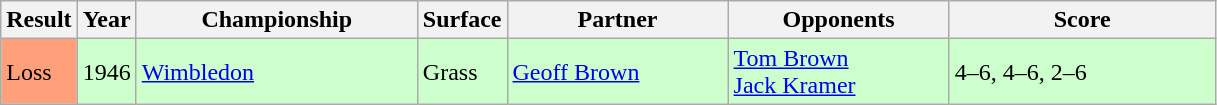<table class='sortable wikitable'>
<tr>
<th style="width:40px">Result</th>
<th style="width:30px">Year</th>
<th style="width:180px">Championship</th>
<th style="width:50px">Surface</th>
<th style="width:140px">Partner</th>
<th style="width:140px">Opponents</th>
<th style="width:170px" class="unsortable">Score</th>
</tr>
<tr style="background:#ccffcc">
<td style="background:#FFA07A">Loss</td>
<td>1946</td>
<td><a href='#'>Wimbledon</a></td>
<td>Grass</td>
<td> <a href='#'>Geoff Brown</a></td>
<td> <a href='#'>Tom Brown</a> <br>  <a href='#'>Jack Kramer</a></td>
<td>4–6, 4–6, 2–6</td>
</tr>
</table>
